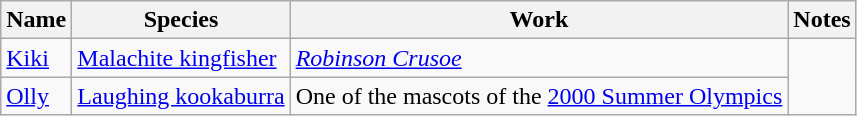<table class="wikitable">
<tr>
<th>Name</th>
<th>Species</th>
<th>Work</th>
<th>Notes</th>
</tr>
<tr>
<td><a href='#'>Kiki</a></td>
<td><a href='#'>Malachite kingfisher</a></td>
<td><a href='#'><em>Robinson Crusoe</em></a></td>
</tr>
<tr>
<td><a href='#'>Olly</a></td>
<td><a href='#'>Laughing kookaburra</a></td>
<td>One of the mascots of the <a href='#'>2000 Summer Olympics</a></td>
</tr>
</table>
